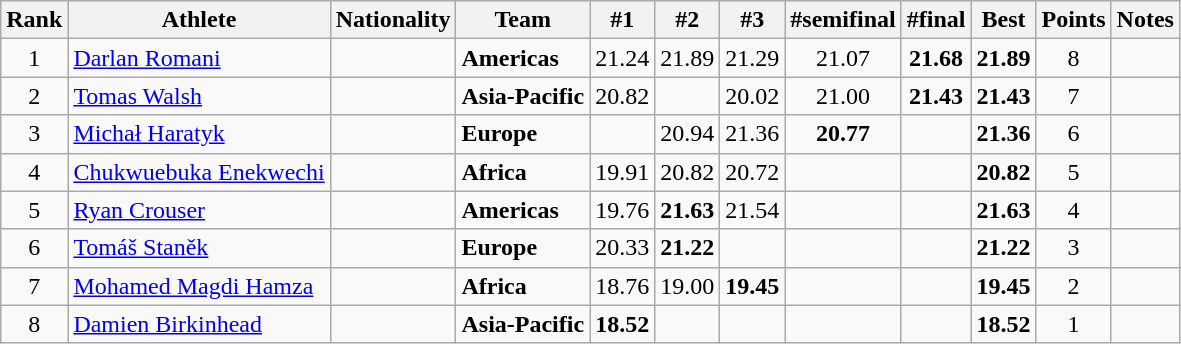<table class="wikitable sortable" style="text-align:center">
<tr>
<th>Rank</th>
<th>Athlete</th>
<th>Nationality</th>
<th>Team</th>
<th>#1</th>
<th>#2</th>
<th>#3</th>
<th>#semifinal</th>
<th>#final</th>
<th>Best</th>
<th>Points</th>
<th>Notes</th>
</tr>
<tr>
<td>1</td>
<td align="left"><a href='#'>Darlan Romani</a></td>
<td align=left></td>
<td align=left><strong>Americas</strong></td>
<td>21.24</td>
<td>21.89</td>
<td>21.29</td>
<td>21.07</td>
<td><strong>21.68</strong></td>
<td><strong>21.89</strong></td>
<td>8</td>
<td></td>
</tr>
<tr>
<td>2</td>
<td align="left"><a href='#'>Tomas Walsh</a></td>
<td align=left></td>
<td align=left><strong>Asia-Pacific</strong></td>
<td>20.82</td>
<td></td>
<td>20.02</td>
<td>21.00</td>
<td><strong>21.43</strong></td>
<td><strong>21.43</strong></td>
<td>7</td>
<td></td>
</tr>
<tr>
<td>3</td>
<td align="left"><a href='#'>Michał Haratyk</a></td>
<td align=left></td>
<td align=left><strong>Europe</strong></td>
<td></td>
<td>20.94</td>
<td>21.36</td>
<td><strong>20.77</strong></td>
<td></td>
<td><strong>21.36</strong></td>
<td>6</td>
<td></td>
</tr>
<tr>
<td>4</td>
<td align="left"><a href='#'>Chukwuebuka Enekwechi</a></td>
<td align=left></td>
<td align=left><strong>Africa</strong></td>
<td>19.91</td>
<td>20.82</td>
<td>20.72</td>
<td><strong></strong></td>
<td></td>
<td><strong>20.82</strong></td>
<td>5</td>
<td></td>
</tr>
<tr>
<td>5</td>
<td align="left"><a href='#'>Ryan Crouser</a></td>
<td align=left></td>
<td align=left><strong>Americas</strong></td>
<td>19.76</td>
<td><strong>21.63</strong></td>
<td>21.54</td>
<td></td>
<td></td>
<td><strong>21.63</strong></td>
<td>4</td>
<td></td>
</tr>
<tr>
<td>6</td>
<td align="left"><a href='#'>Tomáš Staněk</a></td>
<td align=left></td>
<td align=left><strong>Europe</strong></td>
<td>20.33</td>
<td><strong>21.22</strong></td>
<td></td>
<td></td>
<td></td>
<td><strong> 21.22</strong></td>
<td>3</td>
<td></td>
</tr>
<tr>
<td>7</td>
<td align="left"><a href='#'>Mohamed Magdi Hamza</a></td>
<td align=left></td>
<td align=left><strong>Africa</strong></td>
<td>18.76</td>
<td>19.00</td>
<td><strong>19.45</strong></td>
<td></td>
<td></td>
<td><strong>19.45</strong></td>
<td>2</td>
<td></td>
</tr>
<tr>
<td>8</td>
<td align="left"><a href='#'>Damien Birkinhead</a></td>
<td align=left></td>
<td align=left><strong>Asia-Pacific</strong></td>
<td><strong>18.52</strong></td>
<td></td>
<td></td>
<td></td>
<td></td>
<td><strong>18.52</strong></td>
<td>1</td>
<td></td>
</tr>
</table>
